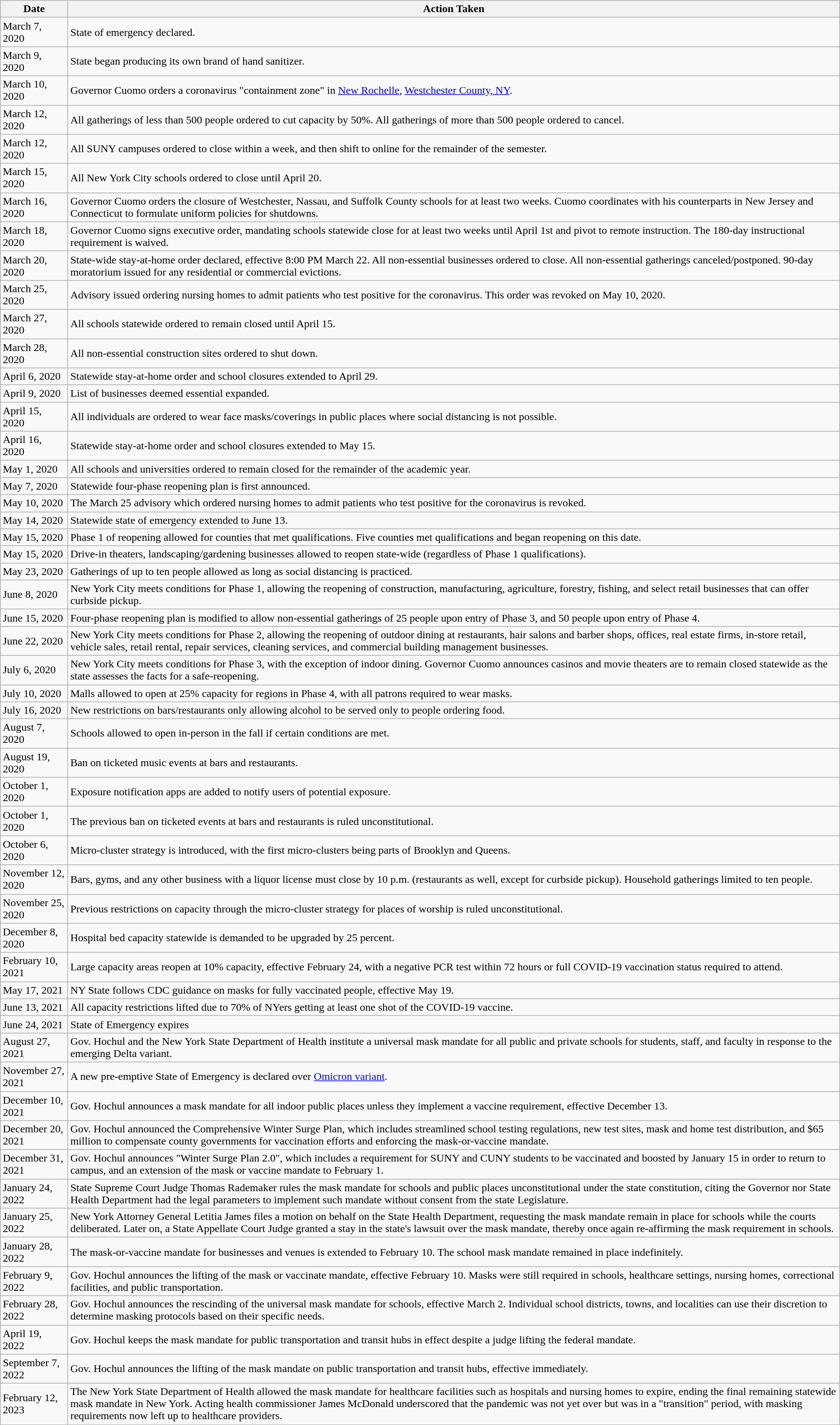<table class="wikitable sortable">
<tr>
<th>Date</th>
<th>Action Taken</th>
</tr>
<tr>
<td>March 7, 2020</td>
<td>State of emergency declared.</td>
</tr>
<tr>
<td>March 9, 2020</td>
<td>State began producing its own brand of hand sanitizer.</td>
</tr>
<tr>
<td>March 10, 2020</td>
<td>Governor Cuomo orders a coronavirus "containment zone" in <a href='#'>New Rochelle</a>, <a href='#'>Westchester County, NY</a>.</td>
</tr>
<tr>
<td>March 12, 2020</td>
<td>All gatherings of less than 500 people ordered to cut capacity by 50%. All gatherings of more than 500 people ordered to cancel.</td>
</tr>
<tr>
<td>March 12, 2020</td>
<td>All SUNY campuses ordered to close within a week, and then shift to online for the remainder of the semester.</td>
</tr>
<tr>
<td>March 15, 2020</td>
<td>All New York City schools ordered to close until April 20.</td>
</tr>
<tr>
<td>March 16, 2020</td>
<td>Governor Cuomo orders the closure of Westchester, Nassau, and Suffolk County schools for at least two weeks. Cuomo coordinates with his counterparts in New Jersey and Connecticut to formulate uniform policies for shutdowns.</td>
</tr>
<tr>
<td>March 18, 2020</td>
<td>Governor Cuomo signs executive order, mandating schools statewide close for at least two weeks until April 1st and pivot to remote instruction. The 180-day instructional requirement is waived.</td>
</tr>
<tr>
<td>March 20, 2020</td>
<td>State-wide stay-at-home order declared, effective 8:00 PM March 22. All non-essential businesses ordered to close. All non-essential gatherings canceled/postponed. 90-day moratorium issued for any residential or commercial evictions. </td>
</tr>
<tr>
<td>March 25, 2020</td>
<td>Advisory issued ordering nursing homes to admit patients who test positive for the coronavirus. This order was revoked on May 10, 2020.</td>
</tr>
<tr>
<td>March 27, 2020</td>
<td>All schools statewide ordered to remain closed until April 15.</td>
</tr>
<tr>
<td>March 28, 2020</td>
<td>All non-essential construction sites ordered to shut down.</td>
</tr>
<tr>
<td>April 6, 2020</td>
<td>Statewide stay-at-home order and school closures extended to April 29.</td>
</tr>
<tr>
<td>April 9, 2020</td>
<td>List of businesses deemed essential expanded.</td>
</tr>
<tr>
<td>April 15, 2020</td>
<td>All individuals are ordered to wear face masks/coverings in public places where social distancing is not possible.</td>
</tr>
<tr>
<td>April 16, 2020</td>
<td>Statewide stay-at-home order and school closures extended to May 15.</td>
</tr>
<tr>
<td>May 1, 2020</td>
<td>All schools and universities ordered to remain closed for the remainder of the academic year.</td>
</tr>
<tr>
<td>May 7, 2020</td>
<td>Statewide four-phase reopening plan is first announced.</td>
</tr>
<tr>
<td>May 10, 2020</td>
<td>The March 25 advisory which ordered nursing homes to admit patients who test positive for the coronavirus is revoked.</td>
</tr>
<tr>
<td>May 14, 2020</td>
<td>Statewide state of emergency extended to June 13.</td>
</tr>
<tr>
<td>May 15, 2020</td>
<td>Phase 1 of reopening allowed for counties that met qualifications. Five counties met qualifications and began reopening on this date.</td>
</tr>
<tr>
<td>May 15, 2020</td>
<td>Drive-in theaters, landscaping/gardening businesses allowed to reopen state-wide (regardless of Phase 1 qualifications).</td>
</tr>
<tr>
<td>May 23, 2020</td>
<td>Gatherings of up to ten people allowed as long as social distancing is practiced.</td>
</tr>
<tr>
<td>June 8, 2020</td>
<td>New York City meets conditions for Phase 1, allowing the reopening of construction, manufacturing, agriculture, forestry, fishing, and select retail businesses that can offer curbside pickup.</td>
</tr>
<tr>
<td>June 15, 2020</td>
<td>Four-phase reopening plan is modified to allow non-essential gatherings of 25 people upon entry of Phase 3, and 50 people upon entry of Phase 4.</td>
</tr>
<tr>
<td>June 22, 2020</td>
<td>New York City meets conditions for Phase 2, allowing the reopening of outdoor dining at restaurants, hair salons and barber shops, offices, real estate firms, in-store retail, vehicle sales, retail rental, repair services, cleaning services, and commercial building management businesses.</td>
</tr>
<tr>
<td>July 6, 2020</td>
<td>New York City meets conditions for Phase 3, with the exception of indoor dining. Governor Cuomo announces casinos and movie theaters are to remain closed statewide as the state assesses the facts for a safe-reopening.</td>
</tr>
<tr>
<td>July 10, 2020</td>
<td>Malls allowed to open at 25% capacity for regions in Phase 4, with all patrons required to wear masks.</td>
</tr>
<tr>
<td>July 16, 2020</td>
<td>New restrictions on bars/restaurants only allowing alcohol to be served only to people ordering food.</td>
</tr>
<tr>
<td>August 7, 2020</td>
<td>Schools allowed to open in-person in the fall if certain conditions are met.</td>
</tr>
<tr>
<td>August 19, 2020</td>
<td>Ban on ticketed music events at bars and restaurants.</td>
</tr>
<tr>
<td>October 1, 2020</td>
<td>Exposure notification apps are added to notify users of potential exposure.</td>
</tr>
<tr>
<td>October 1, 2020</td>
<td>The previous ban on ticketed events at bars and restaurants is ruled unconstitutional.</td>
</tr>
<tr>
<td>October 6, 2020</td>
<td>Micro-cluster strategy is introduced, with the first micro-clusters being parts of Brooklyn and Queens.</td>
</tr>
<tr>
<td>November 12, 2020</td>
<td>Bars, gyms, and any other business with a liquor license must close by 10 p.m. (restaurants as well, except for curbside pickup). Household gatherings limited to ten people.</td>
</tr>
<tr>
<td>November 25, 2020</td>
<td>Previous restrictions on capacity through the micro-cluster strategy for places of worship is ruled unconstitutional.</td>
</tr>
<tr>
<td>December 8, 2020</td>
<td>Hospital bed capacity statewide is demanded to be upgraded by 25 percent.</td>
</tr>
<tr>
<td>February 10, 2021</td>
<td>Large capacity areas reopen at 10% capacity, effective February 24, with a negative PCR test within 72 hours or full COVID-19 vaccination status required to attend.</td>
</tr>
<tr>
<td>May 17, 2021</td>
<td>NY State follows CDC guidance on masks for fully vaccinated people, effective May 19.</td>
</tr>
<tr>
<td>June 13, 2021</td>
<td>All capacity restrictions lifted due to 70% of NYers getting at least one shot of the COVID-19 vaccine.</td>
</tr>
<tr>
<td>June 24, 2021</td>
<td>State of Emergency expires </td>
</tr>
<tr>
<td>August 27, 2021</td>
<td>Gov. Hochul and the New York State Department of Health institute a universal mask mandate for all public and private schools for students, staff, and faculty in response to the emerging Delta variant.</td>
</tr>
<tr>
<td>November 27, 2021</td>
<td>A new pre-emptive State of Emergency is declared over <a href='#'>Omicron variant</a>.</td>
</tr>
<tr>
<td>December 10, 2021</td>
<td>Gov. Hochul announces a mask mandate for all indoor public places unless they implement a vaccine requirement, effective December 13.</td>
</tr>
<tr>
<td>December 20, 2021</td>
<td>Gov. Hochul announced the Comprehensive Winter Surge Plan, which includes streamlined school testing regulations, new test sites, mask and home test distribution, and $65 million to compensate county governments for vaccination efforts and enforcing the mask-or-vaccine mandate.</td>
</tr>
<tr>
<td>December 31, 2021</td>
<td>Gov. Hochul announces "Winter Surge Plan 2.0", which includes a requirement for SUNY and CUNY students to be vaccinated and boosted by January 15 in order to return to campus, and an extension of the mask or vaccine mandate to February 1.</td>
</tr>
<tr>
<td>January 24, 2022</td>
<td>State Supreme Court Judge Thomas Rademaker rules the mask mandate for schools and public places unconstitutional under the state constitution, citing the Governor nor State Health Department had the legal parameters to implement such mandate without consent from the state Legislature.</td>
</tr>
<tr>
<td>January 25, 2022</td>
<td>New York Attorney General Letitia James files a motion on behalf on the State Health Department, requesting the mask mandate remain in place for schools while the courts deliberated. Later on, a State Appellate Court Judge granted a stay in the state's lawsuit over the mask mandate, thereby once again re-affirming the mask requirement in schools.</td>
</tr>
<tr>
<td>January 28, 2022</td>
<td>The mask-or-vaccine mandate for businesses and venues is extended to February 10. The school mask mandate remained in place indefinitely.</td>
</tr>
<tr>
<td>February 9, 2022</td>
<td>Gov. Hochul announces the lifting of the mask or vaccinate mandate, effective February 10. Masks were still required in schools, healthcare settings, nursing homes, correctional facilities, and public transportation.</td>
</tr>
<tr>
<td>February 28, 2022</td>
<td>Gov. Hochul announces the rescinding of the universal mask mandate for schools, effective March 2. Individual school districts, towns, and localities can use their discretion to determine masking protocols based on their specific needs.</td>
</tr>
<tr>
<td>April 19, 2022</td>
<td>Gov. Hochul keeps the mask mandate for public transportation and transit hubs in effect despite a judge lifting the federal mandate.</td>
</tr>
<tr>
<td>September 7, 2022</td>
<td>Gov. Hochul announces the lifting of the mask mandate on public transportation and transit hubs, effective immediately.</td>
</tr>
<tr>
<td>February 12, 2023</td>
<td>The New York State Department of Health allowed the mask mandate for healthcare facilities such as hospitals and nursing homes to expire, ending the final remaining statewide mask mandate in New York. Acting health commissioner James McDonald underscored that the pandemic was not yet over but was in a "transition" period, with masking requirements now left up to healthcare providers.</td>
</tr>
</table>
